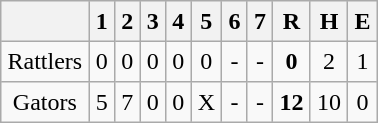<table align = right border="2" cellpadding="4" cellspacing="0" style="margin: 1em 1em 1em 1em; background: #F9F9F9; border: 1px #aaa solid; border-collapse: collapse;">
<tr align=center style="background: #F2F2F2;">
<th></th>
<th>1</th>
<th>2</th>
<th>3</th>
<th>4</th>
<th>5</th>
<th>6</th>
<th>7</th>
<th>R</th>
<th>H</th>
<th>E</th>
</tr>
<tr align=center>
<td>Rattlers</td>
<td>0</td>
<td>0</td>
<td>0</td>
<td>0</td>
<td>0</td>
<td>-</td>
<td>-</td>
<td><strong>0</strong></td>
<td>2</td>
<td>1</td>
</tr>
<tr align=center>
<td>Gators</td>
<td>5</td>
<td>7</td>
<td>0</td>
<td>0</td>
<td>X</td>
<td>-</td>
<td>-</td>
<td><strong>12</strong></td>
<td>10</td>
<td>0</td>
</tr>
</table>
